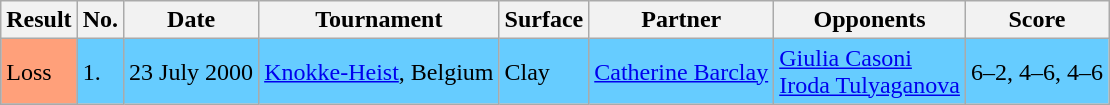<table class="sortable wikitable">
<tr>
<th><strong>Result</strong></th>
<th><strong>No.</strong></th>
<th><strong>Date</strong></th>
<th><strong>Tournament</strong></th>
<th><strong>Surface</strong></th>
<th><strong>Partner</strong></th>
<th><strong>Opponents</strong></th>
<th><strong>Score</strong></th>
</tr>
<tr bgcolor="#66CCFF">
<td style="background:#ffa07a;">Loss</td>
<td>1.</td>
<td>23 July 2000</td>
<td><a href='#'>Knokke-Heist</a>, Belgium</td>
<td>Clay</td>
<td> <a href='#'>Catherine Barclay</a></td>
<td> <a href='#'>Giulia Casoni</a> <br>  <a href='#'>Iroda Tulyaganova</a></td>
<td>6–2, 4–6, 4–6</td>
</tr>
</table>
